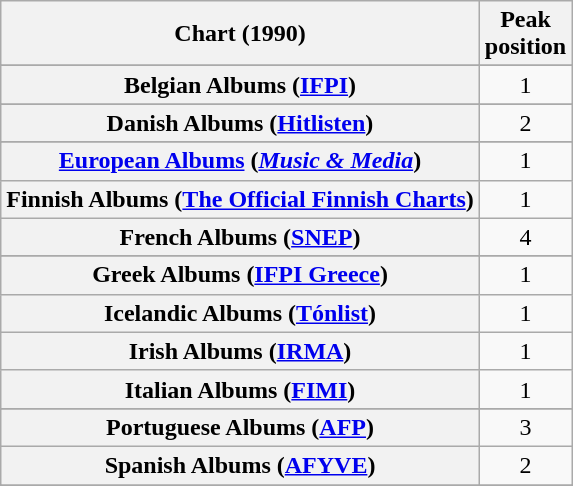<table class="wikitable sortable plainrowheaders" style="text-align:center">
<tr>
<th scope="col">Chart (1990)</th>
<th scope="col">Peak<br>position</th>
</tr>
<tr>
</tr>
<tr>
</tr>
<tr>
<th scope="row">Belgian Albums (<a href='#'>IFPI</a>)</th>
<td>1</td>
</tr>
<tr>
</tr>
<tr>
<th scope="row">Danish Albums (<a href='#'>Hitlisten</a>)</th>
<td>2</td>
</tr>
<tr>
</tr>
<tr>
<th scope="row"><a href='#'>European Albums</a> (<em><a href='#'>Music & Media</a></em>)</th>
<td>1</td>
</tr>
<tr>
<th scope="row">Finnish Albums (<a href='#'>The Official Finnish Charts</a>)</th>
<td>1</td>
</tr>
<tr>
<th scope="row">French Albums (<a href='#'>SNEP</a>)</th>
<td>4</td>
</tr>
<tr>
</tr>
<tr>
<th scope="row">Greek Albums (<a href='#'>IFPI Greece</a>)</th>
<td>1</td>
</tr>
<tr>
<th scope="row">Icelandic Albums (<a href='#'>Tónlist</a>)</th>
<td>1</td>
</tr>
<tr>
<th scope="row">Irish Albums (<a href='#'>IRMA</a>)</th>
<td>1</td>
</tr>
<tr>
<th scope="row">Italian Albums (<a href='#'>FIMI</a>)</th>
<td>1</td>
</tr>
<tr>
</tr>
<tr>
</tr>
<tr>
<th scope="row">Portuguese Albums (<a href='#'>AFP</a>)</th>
<td>3</td>
</tr>
<tr>
<th scope="row">Spanish Albums (<a href='#'>AFYVE</a>)</th>
<td>2</td>
</tr>
<tr>
</tr>
<tr>
</tr>
<tr>
</tr>
<tr>
</tr>
</table>
